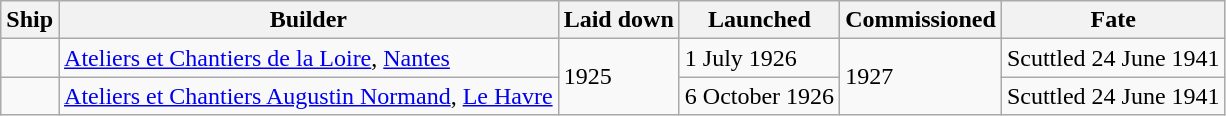<table class="wikitable" border="1">
<tr>
<th>Ship</th>
<th>Builder</th>
<th>Laid down</th>
<th>Launched</th>
<th>Commissioned</th>
<th>Fate</th>
</tr>
<tr>
<td><em></em></td>
<td><a href='#'>Ateliers et Chantiers de la Loire</a>, <a href='#'>Nantes</a></td>
<td rowspan=2>1925</td>
<td>1 July 1926</td>
<td rowspan=2>1927</td>
<td>Scuttled 24 June 1941</td>
</tr>
<tr>
<td><em></em></td>
<td><a href='#'>Ateliers et Chantiers Augustin Normand</a>, <a href='#'>Le Havre</a></td>
<td>6 October 1926</td>
<td>Scuttled 24 June 1941</td>
</tr>
</table>
